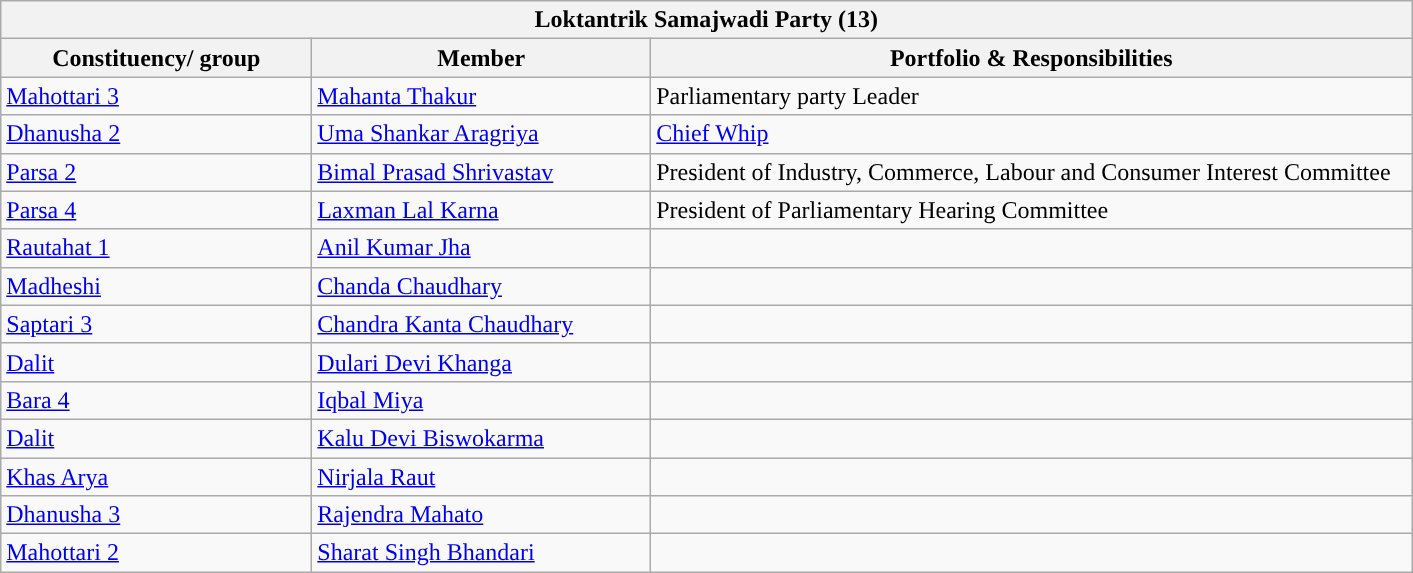<table class="wikitable sortable mw-collapsible mw-collapsed">
<tr>
<th colspan="3" style="width: 700pt; background:">Loktantrik Samajwadi Party (13)</th>
</tr>
<tr>
<th style="width:150pt;">Constituency/ group</th>
<th>Member</th>
<th style="width:375pt;">Portfolio & Responsibilities</th>
</tr>
<tr>
<td><a href='#'>Mahottari 3</a></td>
<td><a href='#'>Mahanta Thakur</a></td>
<td>Parliamentary party Leader</td>
</tr>
<tr>
<td><a href='#'>Dhanusha 2</a></td>
<td><a href='#'>Uma Shankar Aragriya</a></td>
<td><a href='#'>Chief Whip</a></td>
</tr>
<tr>
<td><a href='#'>Parsa 2</a></td>
<td><a href='#'>Bimal Prasad Shrivastav</a></td>
<td>President of Industry, Commerce, Labour and Consumer Interest Committee</td>
</tr>
<tr>
<td><a href='#'>Parsa 4</a></td>
<td><a href='#'>Laxman Lal Karna</a></td>
<td>President of Parliamentary Hearing Committee</td>
</tr>
<tr>
<td><a href='#'>Rautahat 1</a></td>
<td><a href='#'>Anil Kumar Jha</a></td>
<td></td>
</tr>
<tr>
<td><a href='#'>Madheshi</a></td>
<td><a href='#'>Chanda Chaudhary</a></td>
<td></td>
</tr>
<tr>
<td><a href='#'>Saptari 3</a></td>
<td><a href='#'>Chandra Kanta Chaudhary</a></td>
<td></td>
</tr>
<tr>
<td><a href='#'>Dalit</a></td>
<td><a href='#'>Dulari Devi Khanga</a></td>
<td></td>
</tr>
<tr>
<td><a href='#'>Bara 4</a></td>
<td><a href='#'>Iqbal Miya</a></td>
<td></td>
</tr>
<tr>
<td><a href='#'>Dalit</a></td>
<td><a href='#'>Kalu Devi Biswokarma</a></td>
<td></td>
</tr>
<tr>
<td><a href='#'>Khas Arya</a></td>
<td><a href='#'>Nirjala Raut</a></td>
<td></td>
</tr>
<tr>
<td><a href='#'>Dhanusha 3</a></td>
<td><a href='#'>Rajendra Mahato</a></td>
<td></td>
</tr>
<tr>
<td><a href='#'>Mahottari 2</a></td>
<td><a href='#'>Sharat Singh Bhandari</a></td>
<td></td>
</tr>
</table>
